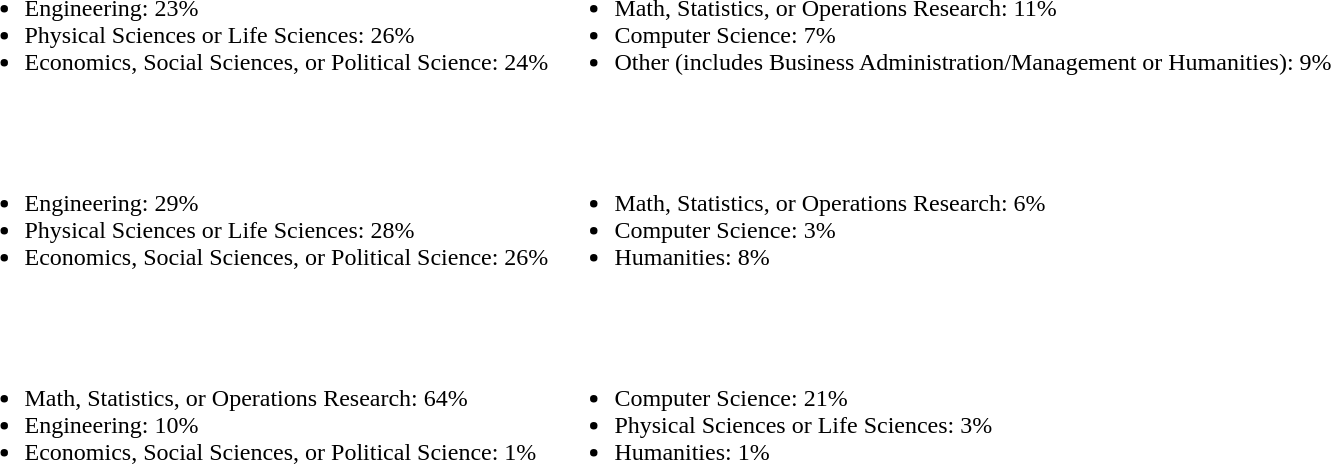<table>
<tr>
<td><br></td>
</tr>
<tr>
<td><br><ul><li>Engineering: 23%</li><li>Physical Sciences or Life Sciences: 26%</li><li>Economics, Social Sciences, or Political Science: 24%</li></ul></td>
<td><br><ul><li>Math, Statistics, or Operations Research: 11%</li><li>Computer Science: 7%</li><li>Other (includes Business Administration/Management or Humanities): 9%</li></ul></td>
</tr>
<tr>
<td><br></td>
</tr>
<tr>
<td><br><ul><li>Engineering: 29%</li><li>Physical Sciences or Life Sciences: 28%</li><li>Economics, Social Sciences, or Political Science: 26%</li></ul></td>
<td><br><ul><li>Math, Statistics, or Operations Research: 6%</li><li>Computer Science: 3%</li><li>Humanities: 8%</li></ul></td>
</tr>
<tr>
<td><br></td>
</tr>
<tr>
<td><br><ul><li>Math, Statistics, or Operations Research: 64%</li><li>Engineering: 10%</li><li>Economics, Social Sciences, or Political Science: 1%</li></ul></td>
<td><br><ul><li>Computer Science: 21%</li><li>Physical Sciences or Life Sciences: 3%</li><li>Humanities: 1%</li></ul></td>
</tr>
</table>
